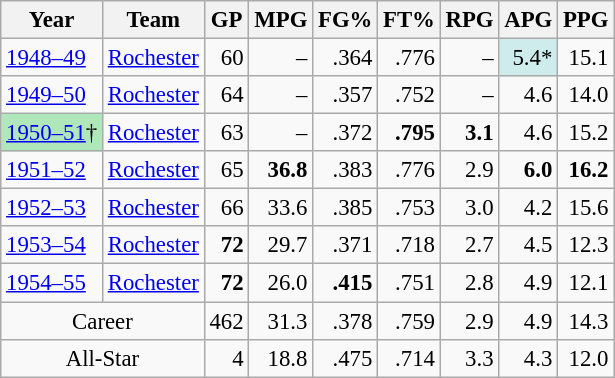<table class="wikitable sortable" style="font-size:95%; text-align:right;">
<tr>
<th>Year</th>
<th>Team</th>
<th>GP</th>
<th>MPG</th>
<th>FG%</th>
<th>FT%</th>
<th>RPG</th>
<th>APG</th>
<th>PPG</th>
</tr>
<tr>
<td style="text-align:left;"><a href='#'>1948–49</a></td>
<td style="text-align:left;"><a href='#'>Rochester</a></td>
<td>60</td>
<td>–</td>
<td>.364</td>
<td>.776</td>
<td>–</td>
<td style="background:#cfecec;">5.4*</td>
<td>15.1</td>
</tr>
<tr>
<td style="text-align:left;"><a href='#'>1949–50</a></td>
<td style="text-align:left;"><a href='#'>Rochester</a></td>
<td>64</td>
<td>–</td>
<td>.357</td>
<td>.752</td>
<td>–</td>
<td>4.6</td>
<td>14.0</td>
</tr>
<tr>
<td style="text-align:left;background:#afe6ba;"><a href='#'>1950–51</a>†</td>
<td style="text-align:left;"><a href='#'>Rochester</a></td>
<td>63</td>
<td>–</td>
<td>.372</td>
<td><strong>.795</strong></td>
<td><strong>3.1</strong></td>
<td>4.6</td>
<td>15.2</td>
</tr>
<tr>
<td style="text-align:left;"><a href='#'>1951–52</a></td>
<td style="text-align:left;"><a href='#'>Rochester</a></td>
<td>65</td>
<td><strong>36.8</strong></td>
<td>.383</td>
<td>.776</td>
<td>2.9</td>
<td><strong>6.0</strong></td>
<td><strong>16.2</strong></td>
</tr>
<tr>
<td style="text-align:left;"><a href='#'>1952–53</a></td>
<td style="text-align:left;"><a href='#'>Rochester</a></td>
<td>66</td>
<td>33.6</td>
<td>.385</td>
<td>.753</td>
<td>3.0</td>
<td>4.2</td>
<td>15.6</td>
</tr>
<tr>
<td style="text-align:left;"><a href='#'>1953–54</a></td>
<td style="text-align:left;"><a href='#'>Rochester</a></td>
<td><strong>72</strong></td>
<td>29.7</td>
<td>.371</td>
<td>.718</td>
<td>2.7</td>
<td>4.5</td>
<td>12.3</td>
</tr>
<tr>
<td style="text-align:left;"><a href='#'>1954–55</a></td>
<td style="text-align:left;"><a href='#'>Rochester</a></td>
<td><strong>72</strong></td>
<td>26.0</td>
<td><strong>.415</strong></td>
<td>.751</td>
<td>2.8</td>
<td>4.9</td>
<td>12.1</td>
</tr>
<tr class="sortbottom">
<td colspan="2" style="text-align:center;">Career</td>
<td>462</td>
<td>31.3</td>
<td>.378</td>
<td>.759</td>
<td>2.9</td>
<td>4.9</td>
<td>14.3</td>
</tr>
<tr class="sortbottom">
<td colspan="2" style="text-align:center;">All-Star</td>
<td>4</td>
<td>18.8</td>
<td>.475</td>
<td>.714</td>
<td>3.3</td>
<td>4.3</td>
<td>12.0</td>
</tr>
</table>
